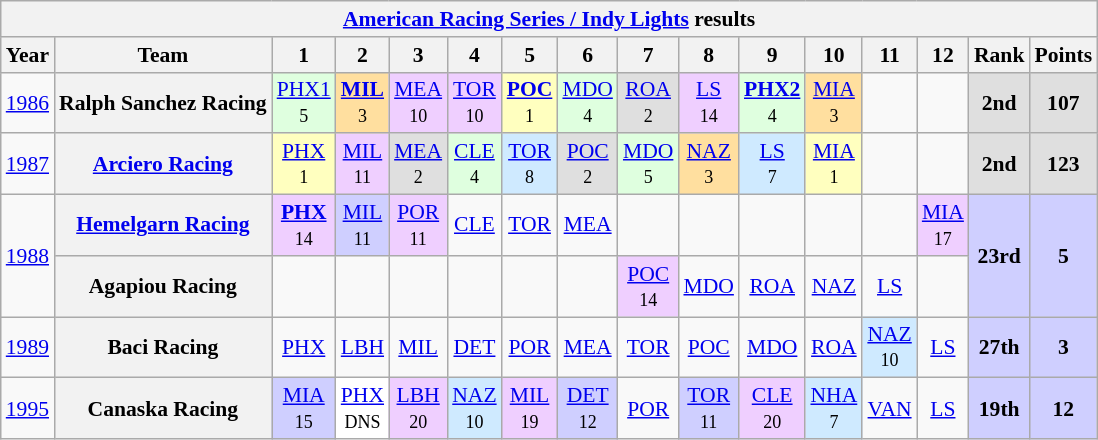<table class="wikitable" style="text-align:center; font-size:90%">
<tr>
<th colspan=45><a href='#'>American Racing Series / Indy Lights</a> results</th>
</tr>
<tr>
<th>Year</th>
<th>Team</th>
<th>1</th>
<th>2</th>
<th>3</th>
<th>4</th>
<th>5</th>
<th>6</th>
<th>7</th>
<th>8</th>
<th>9</th>
<th>10</th>
<th>11</th>
<th>12</th>
<th>Rank</th>
<th>Points</th>
</tr>
<tr>
<td><a href='#'>1986</a></td>
<th>Ralph Sanchez Racing</th>
<td style="background:#DFFFDF;"><a href='#'>PHX1</a><br><small>5</small></td>
<td style="background:#FFDF9F;"><strong><a href='#'>MIL</a></strong><br><small>3</small></td>
<td style="background:#EFCFFF;"><a href='#'>MEA</a><br><small>10</small></td>
<td style="background:#EFCFFF;"><a href='#'>TOR</a><br><small>10</small></td>
<td style="background:#FFFFBF;"><strong><a href='#'>POC</a></strong><br><small>1</small></td>
<td style="background:#DFFFDF;"><a href='#'>MDO</a><br><small>4</small></td>
<td style="background:#DFDFDF;"><a href='#'>ROA</a><br><small>2</small></td>
<td style="background:#EFCFFF;"><a href='#'>LS</a><br><small>14</small></td>
<td style="background:#DFFFDF;"><strong><a href='#'>PHX2</a></strong><br><small>4</small></td>
<td style="background:#FFDF9F;"><a href='#'>MIA</a><br><small>3</small></td>
<td></td>
<td></td>
<td style="background:#DFDFDF;"><strong>2nd</strong></td>
<td style="background:#DFDFDF;"><strong>107</strong></td>
</tr>
<tr>
<td><a href='#'>1987</a></td>
<th><a href='#'>Arciero Racing</a></th>
<td style="background:#FFFFBF;"><a href='#'>PHX</a><br><small>1</small></td>
<td style="background:#EFCFFF;"><a href='#'>MIL</a><br><small>11</small></td>
<td style="background:#DFDFDF;"><a href='#'>MEA</a><br><small>2</small></td>
<td style="background:#DFFFDF;"><a href='#'>CLE</a><br><small>4</small></td>
<td style="background:#CFEAFF;"><a href='#'>TOR</a><br><small>8</small></td>
<td style="background:#DFDFDF;"><a href='#'>POC</a><br><small>2</small></td>
<td style="background:#DFFFDF;"><a href='#'>MDO</a><br><small>5</small></td>
<td style="background:#FFDF9F;"><a href='#'>NAZ</a><br><small>3</small></td>
<td style="background:#CFEAFF;"><a href='#'>LS</a><br><small>7</small></td>
<td style="background:#FFFFBF;"><a href='#'>MIA</a><br><small>1</small></td>
<td></td>
<td></td>
<td style="background:#DFDFDF;"><strong>2nd</strong></td>
<td style="background:#DFDFDF;"><strong>123</strong></td>
</tr>
<tr>
<td rowspan="2"><a href='#'>1988</a></td>
<th><a href='#'>Hemelgarn Racing</a></th>
<td style="background:#EFCFFF;"><strong><a href='#'>PHX</a></strong><br><small>14</small></td>
<td style="background:#CFCFFF;"><a href='#'>MIL</a><br><small>11</small></td>
<td style="background:#EFCFFF;"><a href='#'>POR</a><br><small>11</small></td>
<td><a href='#'>CLE</a></td>
<td><a href='#'>TOR</a></td>
<td><a href='#'>MEA</a></td>
<td></td>
<td></td>
<td></td>
<td></td>
<td></td>
<td style="background:#EFCFFF;"><a href='#'>MIA</a><br><small>17</small></td>
<td rowspan="2" style="background:#CFCFFF;"><strong>23rd</strong></td>
<td rowspan="2" style="background:#CFCFFF;"><strong>5</strong></td>
</tr>
<tr>
<th>Agapiou Racing</th>
<td></td>
<td></td>
<td></td>
<td></td>
<td></td>
<td></td>
<td style="background:#EFCFFF;"><a href='#'>POC</a><br><small>14</small></td>
<td><a href='#'>MDO</a></td>
<td><a href='#'>ROA</a></td>
<td><a href='#'>NAZ</a></td>
<td><a href='#'>LS</a></td>
<td></td>
</tr>
<tr>
<td><a href='#'>1989</a></td>
<th>Baci Racing</th>
<td><a href='#'>PHX</a></td>
<td><a href='#'>LBH</a></td>
<td><a href='#'>MIL</a></td>
<td><a href='#'>DET</a></td>
<td><a href='#'>POR</a></td>
<td><a href='#'>MEA</a></td>
<td><a href='#'>TOR</a></td>
<td><a href='#'>POC</a></td>
<td><a href='#'>MDO</a></td>
<td><a href='#'>ROA</a></td>
<td style="background:#CFEAFF;"><a href='#'>NAZ</a><br><small>10</small></td>
<td><a href='#'>LS</a></td>
<td style="background:#CFCFFF;"><strong>27th</strong></td>
<td style="background:#CFCFFF;"><strong>3</strong></td>
</tr>
<tr>
<td><a href='#'>1995</a></td>
<th>Canaska Racing</th>
<td style="background:#CFCFFF;"><a href='#'>MIA</a><br><small>15</small></td>
<td style="background:#FFFFFF;"><a href='#'>PHX</a><br><small>DNS</small></td>
<td style="background:#EFCFFF;"><a href='#'>LBH</a><br><small>20</small></td>
<td style="background:#CFEAFF;"><a href='#'>NAZ</a><br><small>10</small></td>
<td style="background:#EFCFFF;"><a href='#'>MIL</a><br><small>19</small></td>
<td style="background:#CFCFFF;"><a href='#'>DET</a><br><small>12</small></td>
<td><a href='#'>POR</a></td>
<td style="background:#CFCFFF;"><a href='#'>TOR</a><br><small>11</small></td>
<td style="background:#EFCFFF;"><a href='#'>CLE</a><br><small>20</small></td>
<td style="background:#CFEAFF;"><a href='#'>NHA</a><br><small>7</small></td>
<td><a href='#'>VAN</a></td>
<td><a href='#'>LS</a></td>
<td style="background:#CFCFFF;"><strong>19th</strong></td>
<td style="background:#CFCFFF;"><strong>12</strong></td>
</tr>
</table>
